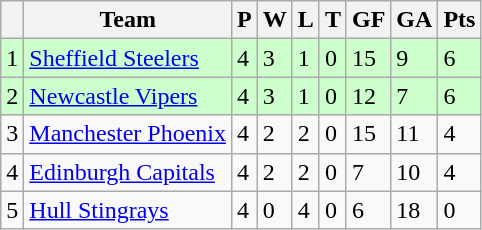<table class="wikitable">
<tr>
<th></th>
<th>Team</th>
<th>P</th>
<th>W</th>
<th>L</th>
<th>T</th>
<th>GF</th>
<th>GA</th>
<th>Pts</th>
</tr>
<tr bgcolor="#CCFFCC">
<td>1</td>
<td><a href='#'>Sheffield Steelers</a></td>
<td>4</td>
<td>3</td>
<td>1</td>
<td>0</td>
<td>15</td>
<td>9</td>
<td>6</td>
</tr>
<tr bgcolor="#CCFFCC">
<td>2</td>
<td><a href='#'>Newcastle Vipers</a></td>
<td>4</td>
<td>3</td>
<td>1</td>
<td>0</td>
<td>12</td>
<td>7</td>
<td>6</td>
</tr>
<tr>
<td>3</td>
<td><a href='#'>Manchester Phoenix</a></td>
<td>4</td>
<td>2</td>
<td>2</td>
<td>0</td>
<td>15</td>
<td>11</td>
<td>4</td>
</tr>
<tr>
<td>4</td>
<td><a href='#'>Edinburgh Capitals</a></td>
<td>4</td>
<td>2</td>
<td>2</td>
<td>0</td>
<td>7</td>
<td>10</td>
<td>4</td>
</tr>
<tr>
<td>5</td>
<td><a href='#'>Hull Stingrays</a></td>
<td>4</td>
<td>0</td>
<td>4</td>
<td>0</td>
<td>6</td>
<td>18</td>
<td>0</td>
</tr>
</table>
